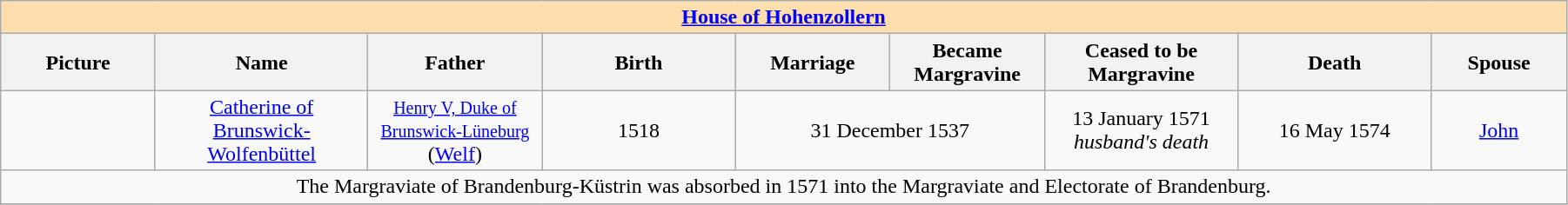<table width=95% class="wikitable">
<tr>
<td colspan="9" bgcolor=#FFDEAD align=center><strong><a href='#'>House of Hohenzollern</a></strong></td>
</tr>
<tr>
<th width = "8%">Picture</th>
<th width = "11%">Name</th>
<th width = "9%">Father</th>
<th width = "10%">Birth</th>
<th width = "8%">Marriage</th>
<th width = "8%">Became Margravine</th>
<th width = "10%">Ceased to be Margravine</th>
<th width = "10%">Death</th>
<th width = "7%">Spouse</th>
</tr>
<tr>
<td align="center"></td>
<td align="center"><a href='#'>Catherine of Brunswick-Wolfenbüttel</a></td>
<td align="center"><small><a href='#'>Henry V, Duke of Brunswick-Lüneburg</a></small><br>(<a href='#'>Welf</a>)</td>
<td align="center">1518</td>
<td align="center" colspan="2">31 December 1537</td>
<td align="center">13 January 1571<br><em>husband's death</em></td>
<td align="center">16 May 1574</td>
<td align="center"><a href='#'>John</a></td>
</tr>
<tr>
<td align="center" colspan="9">The Margraviate of Brandenburg-Küstrin was absorbed in 1571 into the Margraviate and Electorate of Brandenburg.</td>
</tr>
<tr>
</tr>
</table>
